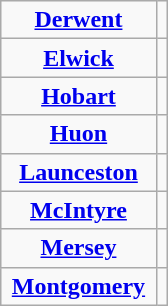<table class="wikitable" style="text-align:center; margin-left:auto; margin-right:auto;">
<tr>
<td style="width:6em;"><strong><a href='#'>Derwent</a></strong></td>
<td></td>
</tr>
<tr>
<td><strong><a href='#'>Elwick</a></strong></td>
<td></td>
</tr>
<tr>
<td><strong><a href='#'>Hobart</a></strong></td>
<td></td>
</tr>
<tr>
<td><strong><a href='#'>Huon</a></strong></td>
<td></td>
</tr>
<tr>
<td><strong><a href='#'>Launceston</a></strong></td>
<td></td>
</tr>
<tr>
<td><strong><a href='#'>McIntyre</a></strong></td>
<td></td>
</tr>
<tr>
<td><strong><a href='#'>Mersey</a></strong></td>
<td></td>
</tr>
<tr>
<td><strong><a href='#'>Montgomery</a></strong></td>
<td></td>
</tr>
</table>
